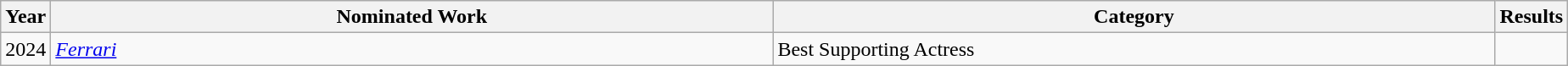<table class="wikitable">
<tr>
<th scope="col" style="width":1em;">Year</th>
<th scope="col" style="width:35em;">Nominated Work</th>
<th scope="col" style="width:35em;">Category</th>
<th scope="col" style="width:1em;">Results</th>
</tr>
<tr>
<td>2024</td>
<td><em><a href='#'>Ferrari</a></em></td>
<td>Best Supporting Actress</td>
<td></td>
</tr>
</table>
